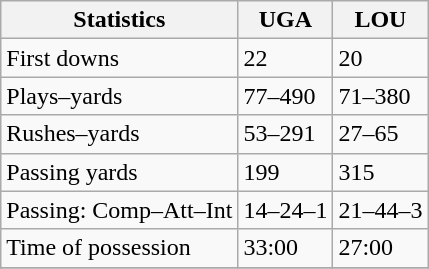<table class="wikitable">
<tr>
<th>Statistics</th>
<th>UGA</th>
<th>LOU</th>
</tr>
<tr>
<td>First downs</td>
<td>22</td>
<td>20</td>
</tr>
<tr>
<td>Plays–yards</td>
<td>77–490</td>
<td>71–380</td>
</tr>
<tr>
<td>Rushes–yards</td>
<td>53–291</td>
<td>27–65</td>
</tr>
<tr>
<td>Passing yards</td>
<td>199</td>
<td>315</td>
</tr>
<tr>
<td>Passing: Comp–Att–Int</td>
<td>14–24–1</td>
<td>21–44–3</td>
</tr>
<tr>
<td>Time of possession</td>
<td>33:00</td>
<td>27:00</td>
</tr>
<tr>
</tr>
</table>
